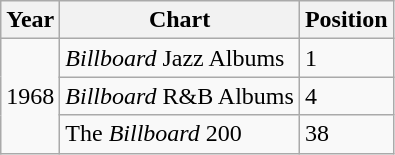<table class="wikitable">
<tr>
<th>Year</th>
<th>Chart</th>
<th>Position</th>
</tr>
<tr>
<td rowspan=3>1968</td>
<td><em>Billboard</em> Jazz Albums</td>
<td>1</td>
</tr>
<tr>
<td><em>Billboard</em> R&B Albums</td>
<td>4</td>
</tr>
<tr>
<td>The <em>Billboard</em> 200</td>
<td>38</td>
</tr>
</table>
